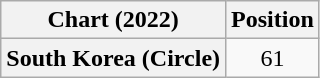<table class="wikitable plainrowheaders" style="text-align:center">
<tr>
<th>Chart (2022)</th>
<th>Position</th>
</tr>
<tr>
<th scope="row">South Korea (Circle)</th>
<td>61</td>
</tr>
</table>
